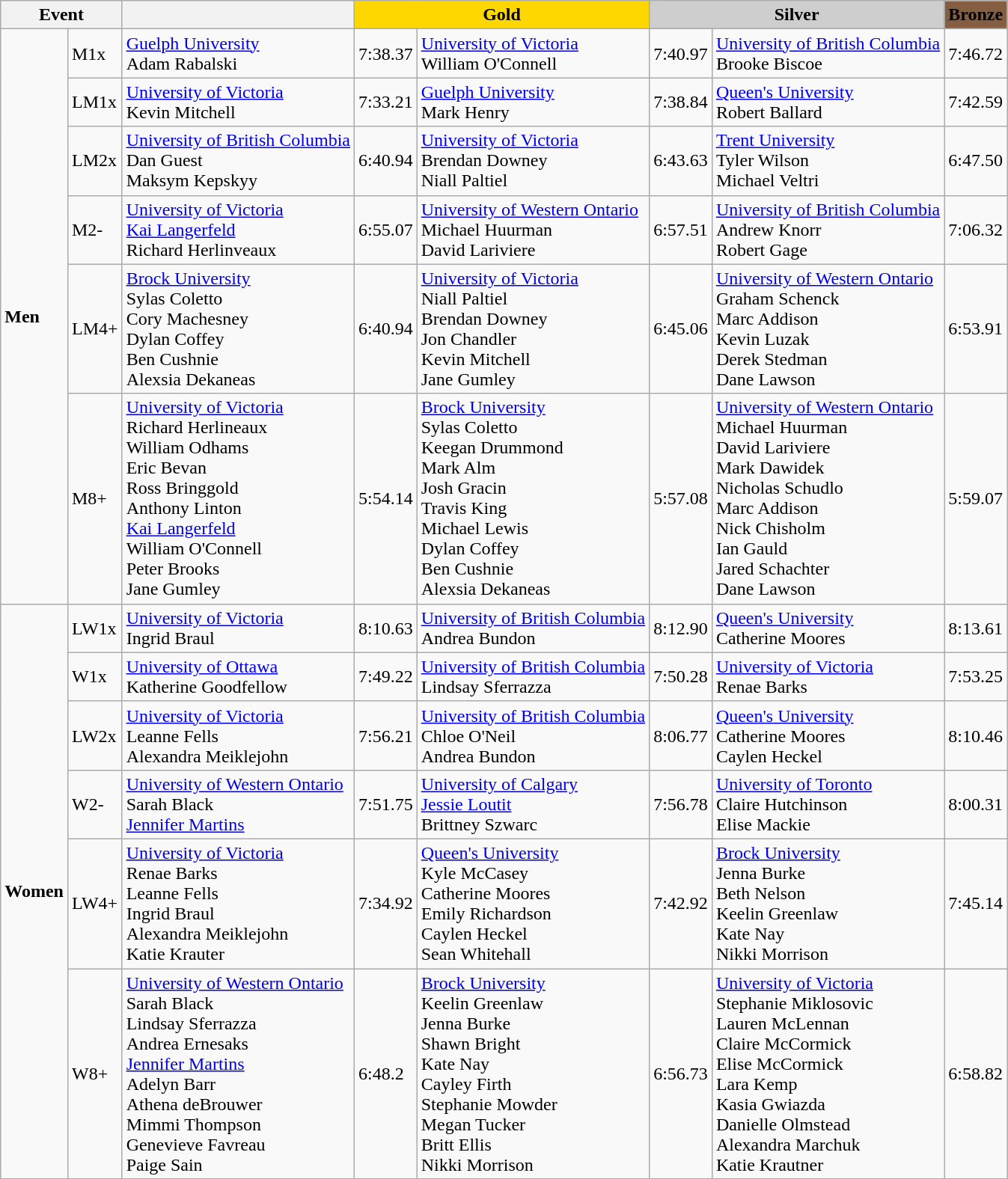<table class="wikitable mw-collapsible mw-collapsed">
<tr>
<th colspan="2">Event</th>
<th></th>
<th colspan="2" style="background:#FFD700;">Gold</th>
<th colspan="2" style="background:#CECECE;">Silver</th>
<th colspan="2" style="background:#855E42;">Bronze</th>
</tr>
<tr>
<td rowspan="6"><strong>Men</strong></td>
<td>M1x</td>
<td><a href='#'>Guelph University</a><br>Adam Rabalski</td>
<td>7:38.37</td>
<td><a href='#'>University of Victoria</a><br>William O'Connell</td>
<td>7:40.97</td>
<td><a href='#'>University of British Columbia</a><br>Brooke Biscoe</td>
<td>7:46.72</td>
</tr>
<tr>
<td>LM1x</td>
<td><a href='#'>University of Victoria</a><br>Kevin Mitchell</td>
<td>7:33.21</td>
<td><a href='#'>Guelph University</a><br>Mark Henry</td>
<td>7:38.84</td>
<td><a href='#'>Queen's University</a><br>Robert Ballard</td>
<td>7:42.59</td>
</tr>
<tr>
<td>LM2x</td>
<td><a href='#'>University of British Columbia</a><br>Dan Guest<br>Maksym Kepskyy</td>
<td>6:40.94</td>
<td><a href='#'>University of Victoria</a><br>Brendan Downey<br>Niall Paltiel</td>
<td>6:43.63</td>
<td><a href='#'>Trent University</a><br>Tyler Wilson<br>Michael Veltri</td>
<td>6:47.50</td>
</tr>
<tr>
<td>M2-</td>
<td><a href='#'>University of Victoria</a><br><a href='#'>Kai Langerfeld</a><br>Richard Herlinveaux</td>
<td>6:55.07</td>
<td><a href='#'>University of Western Ontario</a><br>Michael Huurman<br>David Lariviere</td>
<td>6:57.51</td>
<td><a href='#'>University of British Columbia</a><br>Andrew Knorr<br>Robert Gage</td>
<td>7:06.32</td>
</tr>
<tr>
<td>LM4+</td>
<td><a href='#'>Brock University</a><br>Sylas Coletto<br>Cory Machesney<br>Dylan Coffey<br>Ben Cushnie<br>Alexsia Dekaneas</td>
<td>6:40.94</td>
<td><a href='#'>University of Victoria</a><br>Niall Paltiel<br>Brendan Downey<br>Jon Chandler<br>Kevin Mitchell<br>Jane Gumley</td>
<td>6:45.06</td>
<td><a href='#'>University of Western Ontario</a><br>Graham Schenck<br>Marc Addison<br>Kevin Luzak<br>Derek Stedman<br>Dane Lawson</td>
<td>6:53.91</td>
</tr>
<tr>
<td>M8+</td>
<td><a href='#'>University of Victoria</a><br>Richard Herlineaux<br>William Odhams<br>Eric Bevan<br>Ross Bringgold<br>Anthony Linton<br><a href='#'>Kai Langerfeld</a><br>William O'Connell<br>Peter Brooks<br>Jane Gumley</td>
<td>5:54.14</td>
<td><a href='#'>Brock University</a><br>Sylas Coletto<br>Keegan Drummond<br>Mark Alm<br>Josh Gracin<br>Travis King<br>Michael Lewis<br>Dylan Coffey<br>Ben Cushnie<br>Alexsia Dekaneas</td>
<td>5:57.08</td>
<td><a href='#'>University of Western Ontario</a><br>Michael Huurman<br>David Lariviere<br>Mark Dawidek<br>Nicholas Schudlo<br>Marc Addison<br>Nick Chisholm<br>Ian Gauld<br>Jared Schachter<br>Dane Lawson</td>
<td>5:59.07</td>
</tr>
<tr>
<td rowspan="6"><strong>Women</strong></td>
<td>LW1x</td>
<td><a href='#'>University of Victoria</a><br>Ingrid Braul</td>
<td>8:10.63</td>
<td><a href='#'>University of British Columbia</a><br>Andrea Bundon</td>
<td>8:12.90</td>
<td><a href='#'>Queen's University</a><br>Catherine Moores</td>
<td>8:13.61</td>
</tr>
<tr>
<td>W1x</td>
<td><a href='#'>University of Ottawa</a><br>Katherine Goodfellow</td>
<td>7:49.22</td>
<td><a href='#'>University of British Columbia</a><br>Lindsay Sferrazza</td>
<td>7:50.28</td>
<td><a href='#'>University of Victoria</a><br>Renae Barks</td>
<td>7:53.25</td>
</tr>
<tr>
<td>LW2x</td>
<td><a href='#'>University of Victoria</a><br>Leanne Fells<br>Alexandra Meiklejohn</td>
<td>7:56.21</td>
<td><a href='#'>University of British Columbia</a><br>Chloe O'Neil<br>Andrea Bundon</td>
<td>8:06.77</td>
<td><a href='#'>Queen's University</a><br>Catherine Moores<br>Caylen Heckel</td>
<td>8:10.46</td>
</tr>
<tr>
<td>W2-</td>
<td><a href='#'>University of Western Ontario</a><br>Sarah Black<br><a href='#'>Jennifer Martins</a></td>
<td>7:51.75</td>
<td><a href='#'>University of Calgary</a><br><a href='#'>Jessie Loutit</a><br>Brittney Szwarc</td>
<td>7:56.78</td>
<td><a href='#'>University of Toronto</a><br>Claire Hutchinson<br>Elise Mackie</td>
<td>8:00.31</td>
</tr>
<tr>
<td>LW4+</td>
<td><a href='#'>University of Victoria</a><br>Renae Barks<br>Leanne Fells<br>Ingrid Braul<br>Alexandra Meiklejohn<br>Katie Krauter</td>
<td>7:34.92</td>
<td><a href='#'>Queen's University</a><br>Kyle McCasey<br>Catherine Moores<br>Emily Richardson<br>Caylen Heckel<br>Sean Whitehall</td>
<td>7:42.92</td>
<td><a href='#'>Brock University</a><br>Jenna Burke<br>Beth Nelson<br>Keelin Greenlaw<br>Kate Nay<br>Nikki Morrison</td>
<td>7:45.14</td>
</tr>
<tr>
<td>W8+</td>
<td><a href='#'>University of Western Ontario</a><br>Sarah Black<br>Lindsay Sferrazza<br>Andrea Ernesaks<br><a href='#'>Jennifer Martins</a><br>Adelyn Barr<br>Athena deBrouwer<br>Mimmi Thompson<br>Genevieve Favreau<br>Paige Sain</td>
<td>6:48.2</td>
<td><a href='#'>Brock University</a><br>Keelin Greenlaw<br>Jenna Burke<br>Shawn Bright<br>Kate Nay<br>Cayley Firth<br>Stephanie Mowder<br>Megan Tucker<br>Britt Ellis<br>Nikki Morrison</td>
<td>6:56.73</td>
<td><a href='#'>University of Victoria</a><br>Stephanie Miklosovic<br>Lauren McLennan<br>Claire McCormick<br>Elise McCormick<br>Lara Kemp<br>Kasia Gwiazda<br>Danielle Olmstead<br>Alexandra Marchuk<br>Katie Krautner</td>
<td>6:58.82</td>
</tr>
</table>
